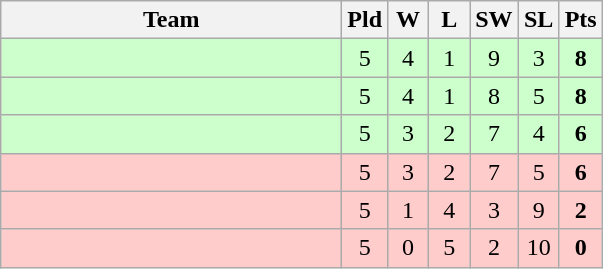<table class=wikitable style="text-align:center">
<tr>
<th width=220>Team</th>
<th width=20>Pld</th>
<th width=20>W</th>
<th width=20>L</th>
<th width=20>SW</th>
<th width=20>SL</th>
<th width=20>Pts</th>
</tr>
<tr bgcolor=ccffcc>
<td align=left></td>
<td>5</td>
<td>4</td>
<td>1</td>
<td>9</td>
<td>3</td>
<td><strong>8</strong></td>
</tr>
<tr bgcolor=ccffcc>
<td align=left></td>
<td>5</td>
<td>4</td>
<td>1</td>
<td>8</td>
<td>5</td>
<td><strong>8</strong></td>
</tr>
<tr bgcolor=ccffcc>
<td align=left></td>
<td>5</td>
<td>3</td>
<td>2</td>
<td>7</td>
<td>4</td>
<td><strong>6</strong></td>
</tr>
<tr bgcolor=ffcccc>
<td align=left></td>
<td>5</td>
<td>3</td>
<td>2</td>
<td>7</td>
<td>5</td>
<td><strong>6</strong></td>
</tr>
<tr bgcolor=ffcccc>
<td align=left></td>
<td>5</td>
<td>1</td>
<td>4</td>
<td>3</td>
<td>9</td>
<td><strong>2</strong></td>
</tr>
<tr bgcolor=ffcccc>
<td align=left></td>
<td>5</td>
<td>0</td>
<td>5</td>
<td>2</td>
<td>10</td>
<td><strong>0</strong></td>
</tr>
</table>
